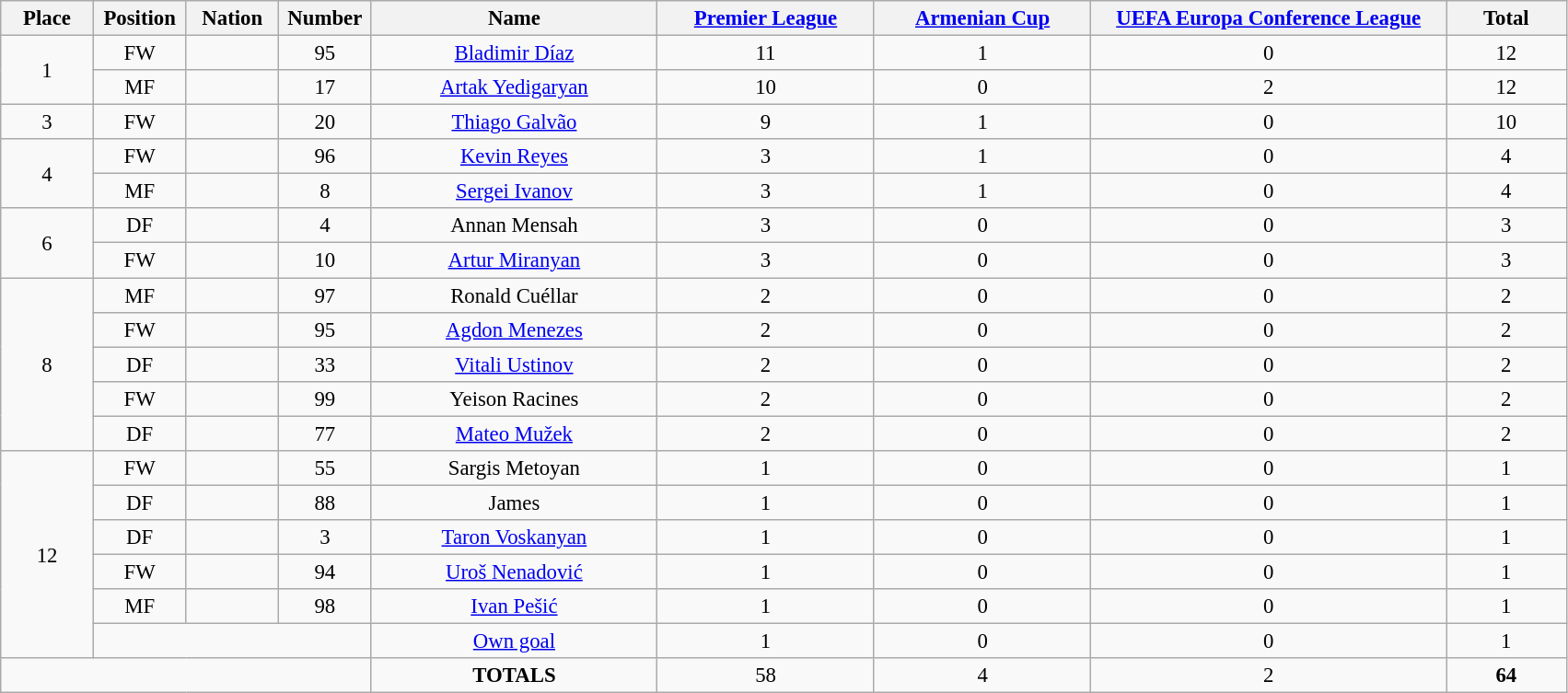<table class="wikitable" style="font-size: 95%; text-align: center;">
<tr>
<th width=60>Place</th>
<th width=60>Position</th>
<th width=60>Nation</th>
<th width=60>Number</th>
<th width=200>Name</th>
<th width=150><a href='#'>Premier League</a></th>
<th width=150><a href='#'>Armenian Cup</a></th>
<th width=250><a href='#'>UEFA Europa Conference League</a></th>
<th width=80><strong>Total</strong></th>
</tr>
<tr>
<td rowspan="2">1</td>
<td>FW</td>
<td></td>
<td>95</td>
<td><a href='#'>Bladimir Díaz</a></td>
<td>11</td>
<td>1</td>
<td>0</td>
<td>12</td>
</tr>
<tr>
<td>MF</td>
<td></td>
<td>17</td>
<td><a href='#'>Artak Yedigaryan</a></td>
<td>10</td>
<td>0</td>
<td>2</td>
<td>12</td>
</tr>
<tr>
<td>3</td>
<td>FW</td>
<td></td>
<td>20</td>
<td><a href='#'>Thiago Galvão</a></td>
<td>9</td>
<td>1</td>
<td>0</td>
<td>10</td>
</tr>
<tr>
<td rowspan="2">4</td>
<td>FW</td>
<td></td>
<td>96</td>
<td><a href='#'>Kevin Reyes</a></td>
<td>3</td>
<td>1</td>
<td>0</td>
<td>4</td>
</tr>
<tr>
<td>MF</td>
<td></td>
<td>8</td>
<td><a href='#'>Sergei Ivanov</a></td>
<td>3</td>
<td>1</td>
<td>0</td>
<td>4</td>
</tr>
<tr>
<td rowspan="2">6</td>
<td>DF</td>
<td></td>
<td>4</td>
<td>Annan Mensah</td>
<td>3</td>
<td>0</td>
<td>0</td>
<td>3</td>
</tr>
<tr>
<td>FW</td>
<td></td>
<td>10</td>
<td><a href='#'>Artur Miranyan</a></td>
<td>3</td>
<td>0</td>
<td>0</td>
<td>3</td>
</tr>
<tr>
<td rowspan="5">8</td>
<td>MF</td>
<td></td>
<td>97</td>
<td>Ronald Cuéllar</td>
<td>2</td>
<td>0</td>
<td>0</td>
<td>2</td>
</tr>
<tr>
<td>FW</td>
<td></td>
<td>95</td>
<td><a href='#'>Agdon Menezes</a></td>
<td>2</td>
<td>0</td>
<td>0</td>
<td>2</td>
</tr>
<tr>
<td>DF</td>
<td></td>
<td>33</td>
<td><a href='#'>Vitali Ustinov</a></td>
<td>2</td>
<td>0</td>
<td>0</td>
<td>2</td>
</tr>
<tr>
<td>FW</td>
<td></td>
<td>99</td>
<td>Yeison Racines</td>
<td>2</td>
<td>0</td>
<td>0</td>
<td>2</td>
</tr>
<tr>
<td>DF</td>
<td></td>
<td>77</td>
<td><a href='#'>Mateo Mužek</a></td>
<td>2</td>
<td>0</td>
<td>0</td>
<td>2</td>
</tr>
<tr>
<td rowspan="6">12</td>
<td>FW</td>
<td></td>
<td>55</td>
<td>Sargis Metoyan</td>
<td>1</td>
<td>0</td>
<td>0</td>
<td>1</td>
</tr>
<tr>
<td>DF</td>
<td></td>
<td>88</td>
<td>James</td>
<td>1</td>
<td>0</td>
<td>0</td>
<td>1</td>
</tr>
<tr>
<td>DF</td>
<td></td>
<td>3</td>
<td><a href='#'>Taron Voskanyan</a></td>
<td>1</td>
<td>0</td>
<td>0</td>
<td>1</td>
</tr>
<tr>
<td>FW</td>
<td></td>
<td>94</td>
<td><a href='#'>Uroš Nenadović</a></td>
<td>1</td>
<td>0</td>
<td>0</td>
<td>1</td>
</tr>
<tr>
<td>MF</td>
<td></td>
<td>98</td>
<td><a href='#'>Ivan Pešić</a></td>
<td>1</td>
<td>0</td>
<td>0</td>
<td>1</td>
</tr>
<tr>
<td colspan="3"></td>
<td><a href='#'>Own goal</a></td>
<td>1</td>
<td>0</td>
<td>0</td>
<td>1</td>
</tr>
<tr>
<td colspan="4"></td>
<td><strong>TOTALS</strong></td>
<td>58</td>
<td>4</td>
<td>2</td>
<td><strong>64</strong></td>
</tr>
</table>
